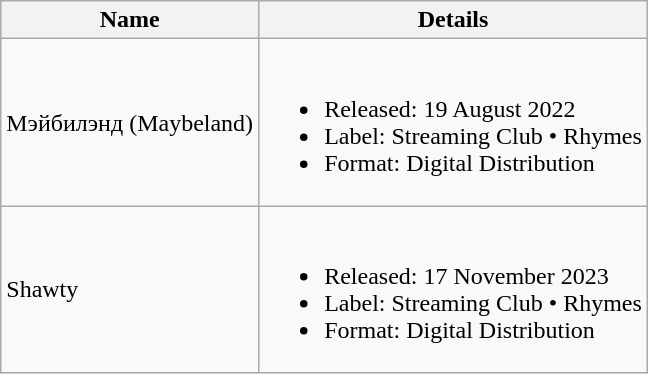<table class="wikitable">
<tr>
<th>Name</th>
<th>Details</th>
</tr>
<tr>
<td>Мэйбилэнд (Maybeland)</td>
<td><br><ul><li>Released: 19 August 2022</li><li>Label: Streaming Club • Rhymes</li><li>Format: Digital Distribution</li></ul></td>
</tr>
<tr>
<td>Shawty</td>
<td><br><ul><li>Released: 17 November 2023</li><li>Label: Streaming Club • Rhymes</li><li>Format: Digital Distribution</li></ul></td>
</tr>
</table>
